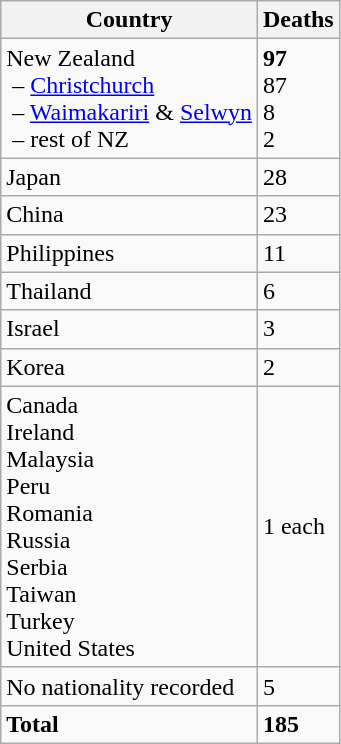<table class="wikitable">
<tr>
<th>Country</th>
<th>Deaths</th>
</tr>
<tr>
<td>New Zealand <br> – <a href='#'>Christchurch</a> <br> – <a href='#'>Waimakariri</a> & <a href='#'>Selwyn</a> <br> – rest of NZ</td>
<td><strong>97</strong> <br> 87 <br> 8 <br> 2</td>
</tr>
<tr>
<td>Japan</td>
<td>28</td>
</tr>
<tr>
<td>China</td>
<td>23</td>
</tr>
<tr>
<td>Philippines</td>
<td>11</td>
</tr>
<tr>
<td>Thailand</td>
<td>6</td>
</tr>
<tr>
<td>Israel</td>
<td>3</td>
</tr>
<tr>
<td>Korea</td>
<td>2</td>
</tr>
<tr>
<td>Canada <br> Ireland <br> Malaysia <br> Peru <br> Romania <br> Russia <br> Serbia <br> Taiwan <br> Turkey <br> United States</td>
<td>1 each</td>
</tr>
<tr>
<td>No nationality recorded</td>
<td>5</td>
</tr>
<tr>
<td><strong>Total</strong></td>
<td><strong>185</strong></td>
</tr>
</table>
